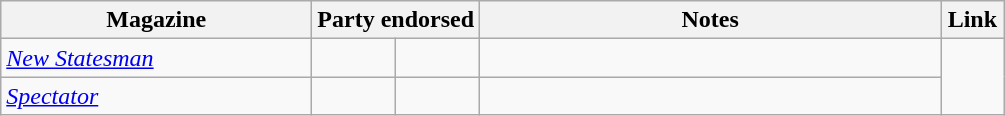<table class="wikitable">
<tr>
<th style="width:200px;">Magazine</th>
<th colspan=2>Party endorsed</th>
<th style="width:300px;">Notes</th>
<th style="width:35px;">Link</th>
</tr>
<tr>
<td><em><a href='#'>New Statesman</a></em></td>
<td></td>
<td></td>
<td></td>
</tr>
<tr>
<td style="width:200px;"><em><a href='#'>Spectator</a></em></td>
<td></td>
<td></td>
<td></td>
</tr>
</table>
